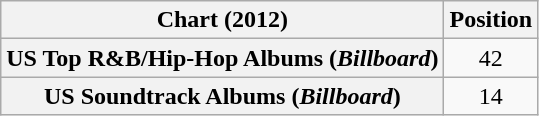<table class="wikitable sortable plainrowheaders">
<tr>
<th scope="col">Chart (2012)</th>
<th scope="col">Position</th>
</tr>
<tr>
<th scope="row">US Top R&B/Hip-Hop Albums (<em>Billboard</em>)</th>
<td style="text-align:center;">42</td>
</tr>
<tr>
<th scope="row">US Soundtrack Albums (<em>Billboard</em>)</th>
<td style="text-align:center;">14</td>
</tr>
</table>
